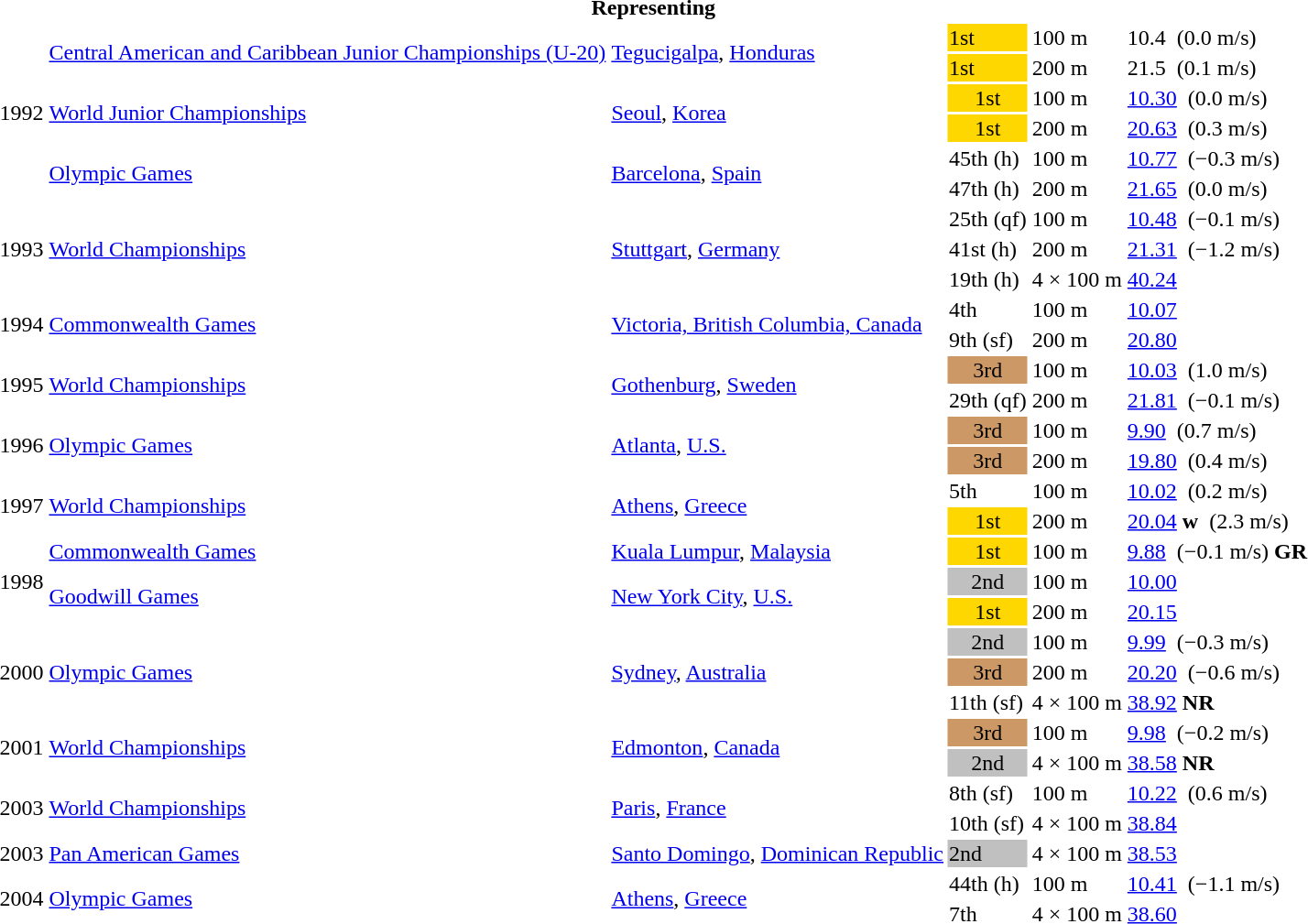<table>
<tr>
<th colspan="6">Representing </th>
</tr>
<tr>
<td rowspan = "6">1992</td>
<td rowspan = "2"><a href='#'>Central American and Caribbean Junior Championships (U-20)</a></td>
<td rowspan = "2"><a href='#'>Tegucigalpa</a>, <a href='#'>Honduras</a></td>
<td bgcolor=gold>1st</td>
<td>100 m</td>
<td>10.4  (0.0 m/s)</td>
</tr>
<tr>
<td bgcolor=gold>1st</td>
<td>200 m</td>
<td>21.5  (0.1 m/s)</td>
</tr>
<tr>
<td rowspan = "2"><a href='#'>World Junior Championships</a></td>
<td rowspan = "2"><a href='#'>Seoul</a>, <a href='#'>Korea</a></td>
<td bgcolor="gold" align="center">1st</td>
<td>100 m</td>
<td><a href='#'>10.30</a>  (0.0 m/s)</td>
</tr>
<tr>
<td bgcolor="gold" align="center">1st</td>
<td>200 m</td>
<td><a href='#'>20.63</a>  (0.3 m/s)</td>
</tr>
<tr>
<td rowspan = "2"><a href='#'>Olympic Games</a></td>
<td rowspan = "2"><a href='#'>Barcelona</a>, <a href='#'>Spain</a></td>
<td>45th (h)</td>
<td>100 m</td>
<td><a href='#'>10.77</a>  (−0.3 m/s)</td>
</tr>
<tr>
<td>47th (h)</td>
<td>200 m</td>
<td><a href='#'>21.65</a>  (0.0 m/s)</td>
</tr>
<tr>
<td rowspan = "3">1993</td>
<td rowspan = "3"><a href='#'>World Championships</a></td>
<td rowspan = "3"><a href='#'>Stuttgart</a>, <a href='#'>Germany</a></td>
<td>25th (qf)</td>
<td>100 m</td>
<td><a href='#'>10.48</a>  (−0.1 m/s)</td>
</tr>
<tr>
<td>41st (h)</td>
<td>200 m</td>
<td><a href='#'>21.31</a>  (−1.2 m/s)</td>
</tr>
<tr>
<td>19th (h)</td>
<td>4 × 100 m</td>
<td><a href='#'>40.24</a></td>
</tr>
<tr>
<td rowspan=2>1994</td>
<td rowspan=2><a href='#'>Commonwealth Games</a></td>
<td rowspan=2><a href='#'>Victoria, British Columbia, Canada</a></td>
<td>4th</td>
<td>100 m</td>
<td><a href='#'>10.07</a></td>
</tr>
<tr>
<td>9th (sf)</td>
<td>200 m</td>
<td><a href='#'>20.80</a></td>
</tr>
<tr>
<td rowspan = "2">1995</td>
<td rowspan = "2"><a href='#'>World Championships</a></td>
<td rowspan = "2"><a href='#'>Gothenburg</a>, <a href='#'>Sweden</a></td>
<td bgcolor="cc9966" align="center">3rd</td>
<td>100 m</td>
<td><a href='#'>10.03</a>  (1.0 m/s)</td>
</tr>
<tr>
<td>29th (qf)</td>
<td>200 m</td>
<td><a href='#'>21.81</a>  (−0.1 m/s)</td>
</tr>
<tr>
<td rowspan = "2">1996</td>
<td rowspan = "2"><a href='#'>Olympic Games</a></td>
<td rowspan = "2"><a href='#'>Atlanta</a>, <a href='#'>U.S.</a></td>
<td bgcolor="cc9966" align="center">3rd</td>
<td>100 m</td>
<td><a href='#'>9.90</a>  (0.7 m/s)</td>
</tr>
<tr>
<td bgcolor="cc9966" align="center">3rd</td>
<td>200 m</td>
<td><a href='#'>19.80</a>  (0.4 m/s)</td>
</tr>
<tr>
<td rowspan = "2">1997</td>
<td rowspan = "2"><a href='#'>World Championships</a></td>
<td rowspan = "2"><a href='#'>Athens</a>, <a href='#'>Greece</a></td>
<td>5th</td>
<td>100 m</td>
<td><a href='#'>10.02</a>  (0.2 m/s)</td>
</tr>
<tr>
<td bgcolor="gold" align="center">1st</td>
<td>200 m</td>
<td><a href='#'>20.04</a> <strong>w</strong>  (2.3 m/s)</td>
</tr>
<tr>
<td rowspan = "3">1998</td>
<td><a href='#'>Commonwealth Games</a></td>
<td><a href='#'>Kuala Lumpur</a>, <a href='#'>Malaysia</a></td>
<td bgcolor="gold" align="center">1st</td>
<td>100 m</td>
<td><a href='#'>9.88</a>  (−0.1 m/s) <strong>GR</strong></td>
</tr>
<tr>
<td rowspan = "2"><a href='#'>Goodwill Games</a></td>
<td rowspan = "2"><a href='#'>New York City</a>, <a href='#'>U.S.</a></td>
<td bgcolor="silver" align="center">2nd</td>
<td>100 m</td>
<td><a href='#'>10.00</a></td>
</tr>
<tr>
<td bgcolor="gold" align="center">1st</td>
<td>200 m</td>
<td><a href='#'>20.15</a></td>
</tr>
<tr>
<td rowspan = "3">2000</td>
<td rowspan = "3"><a href='#'>Olympic Games</a></td>
<td rowspan = "3"><a href='#'>Sydney</a>, <a href='#'>Australia</a></td>
<td bgcolor="silver" align="center">2nd</td>
<td>100 m</td>
<td><a href='#'>9.99</a>  (−0.3 m/s)</td>
</tr>
<tr>
<td bgcolor="cc9966" align="center">3rd</td>
<td>200 m</td>
<td><a href='#'>20.20</a>  (−0.6 m/s)</td>
</tr>
<tr>
<td>11th (sf)</td>
<td>4 × 100 m</td>
<td><a href='#'>38.92</a> <strong>NR</strong></td>
</tr>
<tr>
<td rowspan = "2">2001</td>
<td rowspan = "2"><a href='#'>World Championships</a></td>
<td rowspan = "2"><a href='#'>Edmonton</a>, <a href='#'>Canada</a></td>
<td bgcolor="cc9966" align="center">3rd</td>
<td>100 m</td>
<td><a href='#'>9.98</a>  (−0.2 m/s)</td>
</tr>
<tr>
<td bgcolor="silver" align="center">2nd</td>
<td>4 × 100 m</td>
<td><a href='#'>38.58</a> <strong>NR</strong></td>
</tr>
<tr>
<td rowspan = "2">2003</td>
<td rowspan = "2"><a href='#'>World Championships</a></td>
<td rowspan = "2"><a href='#'>Paris</a>, <a href='#'>France</a></td>
<td>8th (sf)</td>
<td>100 m</td>
<td><a href='#'>10.22</a>  (0.6 m/s)</td>
</tr>
<tr>
<td>10th (sf)</td>
<td>4 × 100 m</td>
<td><a href='#'>38.84</a></td>
</tr>
<tr>
<td>2003</td>
<td><a href='#'>Pan American Games</a></td>
<td><a href='#'>Santo Domingo</a>, <a href='#'>Dominican Republic</a></td>
<td bgcolor=silver>2nd</td>
<td>4 × 100 m</td>
<td><a href='#'>38.53</a></td>
</tr>
<tr>
<td rowspan = "2">2004</td>
<td rowspan = "2"><a href='#'>Olympic Games</a></td>
<td rowspan = "2"><a href='#'>Athens</a>, <a href='#'>Greece</a></td>
<td>44th (h)</td>
<td>100 m</td>
<td><a href='#'>10.41</a>  (−1.1 m/s)</td>
</tr>
<tr>
<td>7th</td>
<td>4 × 100 m</td>
<td><a href='#'>38.60</a></td>
</tr>
</table>
